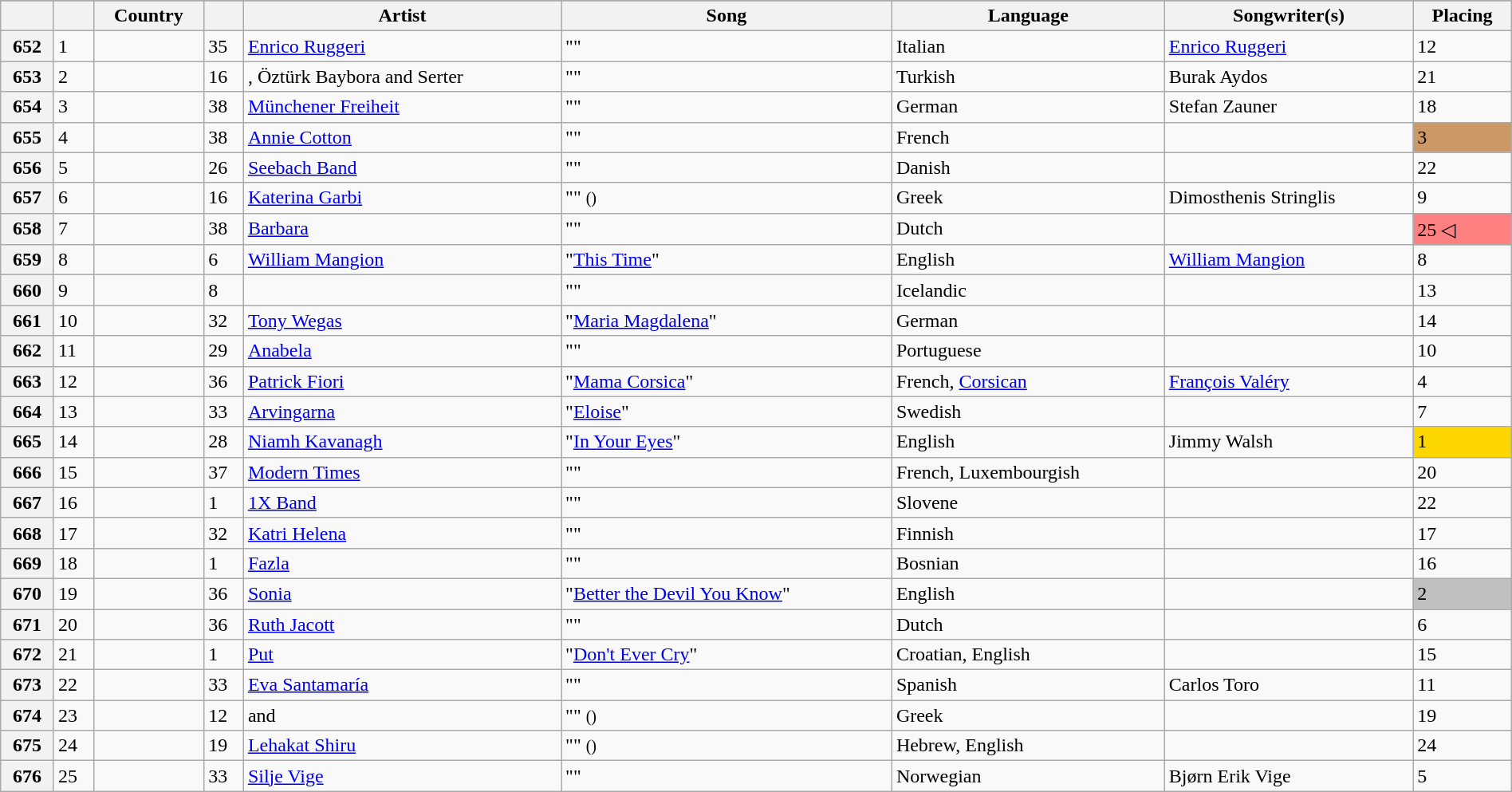<table class="wikitable plainrowheaders" style="width:100%">
<tr>
</tr>
<tr>
<th scope="col"></th>
<th scope="col"></th>
<th scope="col">Country</th>
<th scope="col"></th>
<th scope="col">Artist</th>
<th scope="col">Song</th>
<th scope="col">Language</th>
<th scope="col">Songwriter(s)</th>
<th scope="col">Placing</th>
</tr>
<tr>
<th scope="row">652</th>
<td>1</td>
<td></td>
<td>35</td>
<td><a href='#'>Enrico Ruggeri</a></td>
<td>""</td>
<td>Italian</td>
<td><a href='#'>Enrico Ruggeri</a></td>
<td>12</td>
</tr>
<tr>
<th scope="row">653</th>
<td>2</td>
<td></td>
<td>16</td>
<td>, Öztürk Baybora and Serter</td>
<td>""</td>
<td>Turkish</td>
<td>Burak Aydos</td>
<td>21</td>
</tr>
<tr>
<th scope="row">654</th>
<td>3</td>
<td></td>
<td>38</td>
<td><a href='#'>Münchener Freiheit</a></td>
<td>""</td>
<td>German</td>
<td>Stefan Zauner</td>
<td>18</td>
</tr>
<tr>
<th scope="row">655</th>
<td>4</td>
<td></td>
<td>38</td>
<td><a href='#'>Annie Cotton</a></td>
<td>""</td>
<td>French</td>
<td></td>
<td bgcolor="#C96">3</td>
</tr>
<tr>
<th scope="row">656</th>
<td>5</td>
<td></td>
<td>26</td>
<td><a href='#'>Seebach Band</a></td>
<td>""</td>
<td>Danish</td>
<td></td>
<td>22</td>
</tr>
<tr>
<th scope="row">657</th>
<td>6</td>
<td></td>
<td>16</td>
<td><a href='#'>Katerina Garbi</a></td>
<td>"" <small>()</small></td>
<td>Greek</td>
<td>Dimosthenis Stringlis</td>
<td>9</td>
</tr>
<tr>
<th scope="row">658</th>
<td>7</td>
<td></td>
<td>38</td>
<td><a href='#'>Barbara</a></td>
<td>""</td>
<td>Dutch</td>
<td></td>
<td bgcolor="#FE8080">25 ◁</td>
</tr>
<tr>
<th scope="row">659</th>
<td>8</td>
<td></td>
<td>6</td>
<td><a href='#'>William Mangion</a></td>
<td>"<a href='#'>This Time</a>"</td>
<td>English</td>
<td><a href='#'>William Mangion</a></td>
<td>8</td>
</tr>
<tr>
<th scope="row">660</th>
<td>9</td>
<td></td>
<td>8</td>
<td></td>
<td>""</td>
<td>Icelandic</td>
<td></td>
<td>13</td>
</tr>
<tr>
<th scope="row">661</th>
<td>10</td>
<td></td>
<td>32</td>
<td><a href='#'>Tony Wegas</a></td>
<td>"<a href='#'>Maria Magdalena</a>"</td>
<td>German</td>
<td></td>
<td>14</td>
</tr>
<tr>
<th scope="row">662</th>
<td>11</td>
<td></td>
<td>29</td>
<td><a href='#'>Anabela</a></td>
<td>""</td>
<td>Portuguese</td>
<td></td>
<td>10</td>
</tr>
<tr>
<th scope="row">663</th>
<td>12</td>
<td></td>
<td>36</td>
<td><a href='#'>Patrick Fiori</a></td>
<td>"<a href='#'>Mama Corsica</a>"</td>
<td>French, <a href='#'>Corsican</a></td>
<td><a href='#'>François Valéry</a></td>
<td>4</td>
</tr>
<tr>
<th scope="row">664</th>
<td>13</td>
<td></td>
<td>33</td>
<td><a href='#'>Arvingarna</a></td>
<td>"<a href='#'>Eloise</a>"</td>
<td>Swedish</td>
<td></td>
<td>7</td>
</tr>
<tr>
<th scope="row">665</th>
<td>14</td>
<td></td>
<td>28</td>
<td><a href='#'>Niamh Kavanagh</a></td>
<td>"<a href='#'>In Your Eyes</a>"</td>
<td>English</td>
<td>Jimmy Walsh</td>
<td bgcolor="gold">1</td>
</tr>
<tr>
<th scope="row">666</th>
<td>15</td>
<td></td>
<td>37</td>
<td><a href='#'>Modern Times</a></td>
<td>""</td>
<td>French, Luxembourgish</td>
<td></td>
<td>20</td>
</tr>
<tr>
<th scope="row">667</th>
<td>16</td>
<td></td>
<td>1</td>
<td><a href='#'>1X Band</a></td>
<td>""</td>
<td>Slovene</td>
<td></td>
<td>22</td>
</tr>
<tr>
<th scope="row">668</th>
<td>17</td>
<td></td>
<td>32</td>
<td><a href='#'>Katri Helena</a></td>
<td>""</td>
<td>Finnish</td>
<td></td>
<td>17</td>
</tr>
<tr>
<th scope="row">669</th>
<td>18</td>
<td></td>
<td>1</td>
<td><a href='#'>Fazla</a></td>
<td>""</td>
<td>Bosnian</td>
<td></td>
<td>16</td>
</tr>
<tr>
<th scope="row">670</th>
<td>19</td>
<td></td>
<td>36</td>
<td><a href='#'>Sonia</a></td>
<td>"<a href='#'>Better the Devil You Know</a>"</td>
<td>English</td>
<td></td>
<td bgcolor="silver">2</td>
</tr>
<tr>
<th scope="row">671</th>
<td>20</td>
<td></td>
<td>36</td>
<td><a href='#'>Ruth Jacott</a></td>
<td>""</td>
<td>Dutch</td>
<td></td>
<td>6</td>
</tr>
<tr>
<th scope="row">672</th>
<td>21</td>
<td></td>
<td>1</td>
<td><a href='#'>Put</a></td>
<td>"<a href='#'>Don't Ever Cry</a>"</td>
<td>Croatian, English</td>
<td></td>
<td>15</td>
</tr>
<tr>
<th scope="row">673</th>
<td>22</td>
<td></td>
<td>33</td>
<td><a href='#'>Eva Santamaría</a></td>
<td>""</td>
<td>Spanish</td>
<td>Carlos Toro</td>
<td>11</td>
</tr>
<tr>
<th scope="row">674</th>
<td>23</td>
<td></td>
<td>12</td>
<td> and </td>
<td>"" <small>()</small></td>
<td>Greek</td>
<td></td>
<td>19</td>
</tr>
<tr>
<th scope="row">675</th>
<td>24</td>
<td></td>
<td>19</td>
<td><a href='#'>Lehakat Shiru</a></td>
<td>"" <small>()</small></td>
<td>Hebrew, English</td>
<td></td>
<td>24</td>
</tr>
<tr>
<th scope="row">676</th>
<td>25</td>
<td></td>
<td>33</td>
<td><a href='#'>Silje Vige</a></td>
<td>""</td>
<td>Norwegian</td>
<td>Bjørn Erik Vige</td>
<td>5</td>
</tr>
</table>
